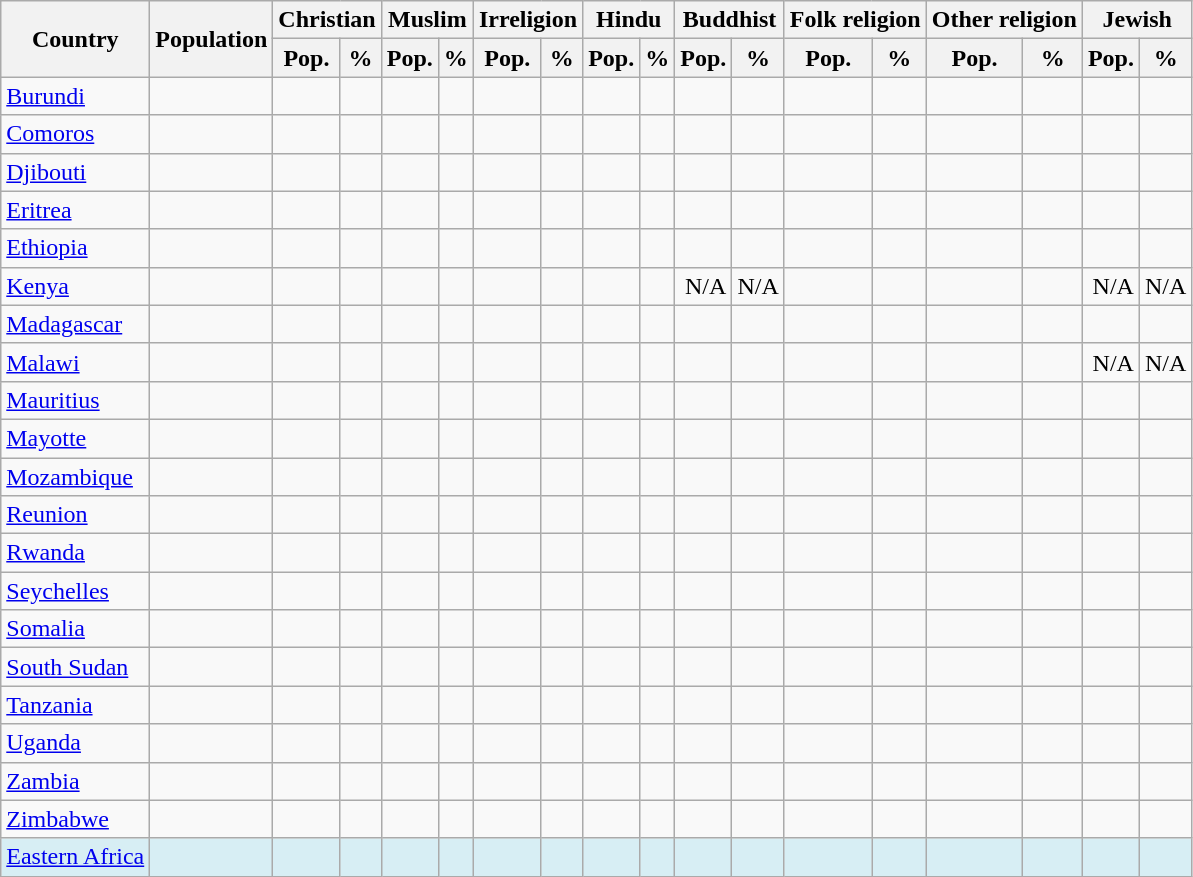<table class="wikitable sortable">
<tr>
<th rowspan="2">Country</th>
<th rowspan="2" data-sort-type="number">Population</th>
<th colspan="2" data-sort-type="number">Christian</th>
<th colspan="2" data-sort-type="number">Muslim</th>
<th colspan="2" data-sort-type="number">Irreligion</th>
<th colspan="2" data-sort-type="number">Hindu</th>
<th colspan="2" data-sort-type="number">Buddhist</th>
<th colspan="2" data-sort-type="number">Folk religion</th>
<th colspan="2" data-sort-type="number">Other religion</th>
<th colspan="2" data-sort-type="number">Jewish</th>
</tr>
<tr>
<th>Pop.</th>
<th>%</th>
<th>Pop.</th>
<th>%</th>
<th>Pop.</th>
<th>%</th>
<th>Pop.</th>
<th>%</th>
<th>Pop.</th>
<th>%</th>
<th>Pop.</th>
<th>%</th>
<th>Pop.</th>
<th>%</th>
<th>Pop.</th>
<th>%</th>
</tr>
<tr style="text-align:right">
<td style="text-align:left"> <a href='#'>Burundi</a></td>
<td></td>
<td></td>
<td></td>
<td></td>
<td></td>
<td></td>
<td></td>
<td></td>
<td></td>
<td></td>
<td></td>
<td></td>
<td></td>
<td></td>
<td></td>
<td></td>
<td></td>
</tr>
<tr style="text-align:right">
<td style="text-align:left"> <a href='#'>Comoros</a></td>
<td></td>
<td></td>
<td></td>
<td></td>
<td></td>
<td></td>
<td></td>
<td></td>
<td></td>
<td></td>
<td></td>
<td></td>
<td></td>
<td></td>
<td></td>
<td></td>
<td></td>
</tr>
<tr style="text-align:right">
<td style="text-align:left"> <a href='#'>Djibouti</a></td>
<td></td>
<td></td>
<td></td>
<td></td>
<td></td>
<td></td>
<td></td>
<td></td>
<td></td>
<td></td>
<td></td>
<td></td>
<td></td>
<td></td>
<td></td>
<td></td>
<td></td>
</tr>
<tr style="text-align:right">
<td style="text-align:left"> <a href='#'>Eritrea</a></td>
<td></td>
<td></td>
<td></td>
<td></td>
<td></td>
<td></td>
<td></td>
<td></td>
<td></td>
<td></td>
<td></td>
<td></td>
<td></td>
<td></td>
<td></td>
<td></td>
<td></td>
</tr>
<tr style="text-align:right">
<td style="text-align:left"> <a href='#'>Ethiopia</a></td>
<td></td>
<td></td>
<td></td>
<td></td>
<td></td>
<td></td>
<td></td>
<td></td>
<td></td>
<td></td>
<td></td>
<td></td>
<td></td>
<td></td>
<td></td>
<td></td>
<td></td>
</tr>
<tr style="text-align:right">
<td style="text-align:left"> <a href='#'>Kenya</a></td>
<td></td>
<td></td>
<td></td>
<td></td>
<td></td>
<td></td>
<td></td>
<td></td>
<td></td>
<td>N/A</td>
<td>N/A</td>
<td></td>
<td></td>
<td></td>
<td></td>
<td>N/A</td>
<td>N/A</td>
</tr>
<tr style="text-align:right">
<td style="text-align:left"> <a href='#'>Madagascar</a></td>
<td></td>
<td></td>
<td></td>
<td></td>
<td></td>
<td></td>
<td></td>
<td></td>
<td></td>
<td></td>
<td></td>
<td></td>
<td></td>
<td></td>
<td></td>
<td></td>
<td></td>
</tr>
<tr style="text-align:right">
<td style="text-align:left"> <a href='#'>Malawi</a></td>
<td></td>
<td></td>
<td></td>
<td></td>
<td></td>
<td></td>
<td></td>
<td></td>
<td></td>
<td></td>
<td></td>
<td></td>
<td></td>
<td></td>
<td></td>
<td>N/A</td>
<td>N/A</td>
</tr>
<tr style="text-align:right">
<td style="text-align:left"> <a href='#'>Mauritius</a></td>
<td></td>
<td></td>
<td></td>
<td></td>
<td></td>
<td></td>
<td></td>
<td></td>
<td></td>
<td></td>
<td></td>
<td></td>
<td></td>
<td></td>
<td></td>
<td></td>
<td></td>
</tr>
<tr style="text-align:right">
<td style="text-align:left"> <a href='#'>Mayotte</a></td>
<td></td>
<td></td>
<td></td>
<td></td>
<td></td>
<td></td>
<td></td>
<td></td>
<td></td>
<td></td>
<td></td>
<td></td>
<td></td>
<td></td>
<td></td>
<td></td>
<td></td>
</tr>
<tr style="text-align:right">
<td style="text-align:left"> <a href='#'>Mozambique</a></td>
<td></td>
<td></td>
<td></td>
<td></td>
<td></td>
<td></td>
<td></td>
<td></td>
<td></td>
<td></td>
<td></td>
<td></td>
<td></td>
<td></td>
<td></td>
<td></td>
<td></td>
</tr>
<tr style="text-align:right">
<td style="text-align:left"> <a href='#'>Reunion</a></td>
<td></td>
<td></td>
<td></td>
<td></td>
<td></td>
<td></td>
<td></td>
<td></td>
<td></td>
<td></td>
<td></td>
<td></td>
<td></td>
<td></td>
<td></td>
<td></td>
<td></td>
</tr>
<tr style="text-align:right">
<td style="text-align:left"> <a href='#'>Rwanda</a></td>
<td></td>
<td></td>
<td></td>
<td></td>
<td></td>
<td></td>
<td></td>
<td></td>
<td></td>
<td></td>
<td></td>
<td></td>
<td></td>
<td></td>
<td></td>
<td></td>
<td></td>
</tr>
<tr style="text-align:right">
<td style="text-align:left"> <a href='#'>Seychelles</a></td>
<td></td>
<td></td>
<td></td>
<td></td>
<td></td>
<td></td>
<td></td>
<td></td>
<td></td>
<td></td>
<td></td>
<td></td>
<td></td>
<td></td>
<td></td>
<td></td>
<td></td>
</tr>
<tr style="text-align:right">
<td style="text-align:left"> <a href='#'>Somalia</a></td>
<td></td>
<td></td>
<td></td>
<td></td>
<td></td>
<td></td>
<td></td>
<td></td>
<td></td>
<td></td>
<td></td>
<td></td>
<td></td>
<td></td>
<td></td>
<td></td>
<td></td>
</tr>
<tr style="text-align:right">
<td style="text-align:left"> <a href='#'>South Sudan</a></td>
<td></td>
<td></td>
<td></td>
<td></td>
<td></td>
<td></td>
<td></td>
<td></td>
<td></td>
<td></td>
<td></td>
<td></td>
<td></td>
<td></td>
<td></td>
<td></td>
<td></td>
</tr>
<tr style="text-align:right">
<td style="text-align:left"> <a href='#'>Tanzania</a></td>
<td></td>
<td></td>
<td></td>
<td></td>
<td></td>
<td></td>
<td></td>
<td></td>
<td></td>
<td></td>
<td></td>
<td></td>
<td></td>
<td></td>
<td></td>
<td></td>
<td></td>
</tr>
<tr style="text-align:right">
<td style="text-align:left"> <a href='#'>Uganda</a></td>
<td></td>
<td></td>
<td></td>
<td></td>
<td></td>
<td></td>
<td></td>
<td></td>
<td></td>
<td></td>
<td></td>
<td></td>
<td></td>
<td></td>
<td></td>
<td></td>
<td></td>
</tr>
<tr style="text-align:right">
<td style="text-align:left"> <a href='#'>Zambia</a></td>
<td></td>
<td></td>
<td></td>
<td></td>
<td></td>
<td></td>
<td></td>
<td></td>
<td></td>
<td></td>
<td></td>
<td></td>
<td></td>
<td></td>
<td></td>
<td></td>
<td></td>
</tr>
<tr style="text-align:right">
<td style="text-align:left"> <a href='#'>Zimbabwe</a></td>
<td></td>
<td></td>
<td></td>
<td></td>
<td></td>
<td></td>
<td></td>
<td></td>
<td></td>
<td></td>
<td></td>
<td></td>
<td></td>
<td></td>
<td></td>
<td></td>
<td></td>
</tr>
<tr class="sortbottom" style="background:#D7EEF4; text-align:right">
<td style="text-align:left"><a href='#'>Eastern Africa</a></td>
<td></td>
<td></td>
<td></td>
<td></td>
<td></td>
<td></td>
<td></td>
<td></td>
<td></td>
<td></td>
<td></td>
<td></td>
<td></td>
<td></td>
<td></td>
<td></td>
<td></td>
</tr>
</table>
